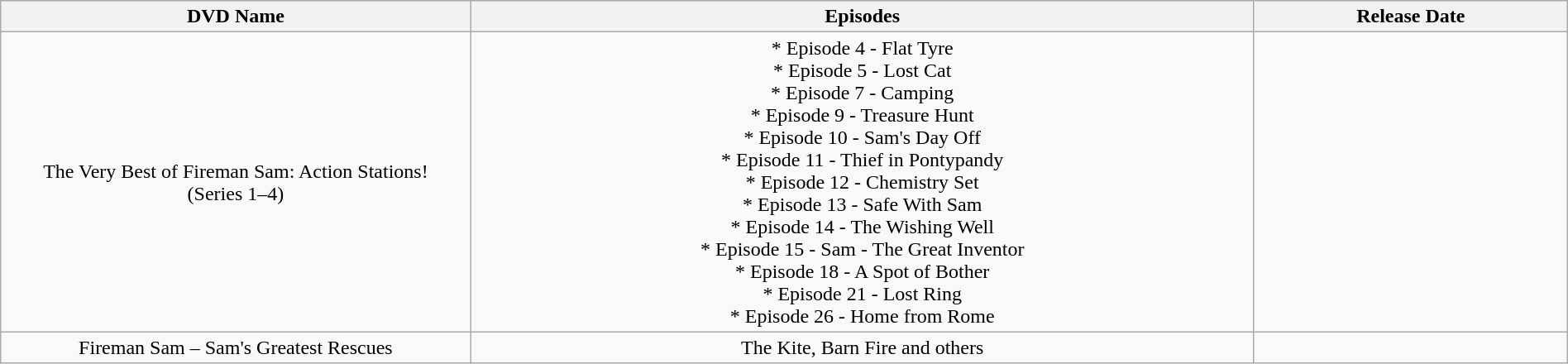<table class="wikitable" style="text-align:center; width:100%;">
<tr>
<th width="30%">DVD Name</th>
<th width="50%">Episodes</th>
<th width="20%">Release Date</th>
</tr>
<tr>
<td>The Very Best of Fireman Sam: Action Stations! <br>(Series 1–4)</td>
<td>* Episode 4 - Flat Tyre <br>* Episode 5 - Lost Cat <br>* Episode 7 - Camping <br>* Episode 9 - Treasure Hunt <br>* Episode 10 - Sam's Day Off <br>* Episode 11 - Thief in Pontypandy <br>* Episode 12 - Chemistry Set <br>* Episode 13 - Safe With Sam <br>* Episode 14 - The Wishing Well <br>* Episode 15 - Sam - The Great Inventor <br>* Episode 18 - A Spot of Bother <br>* Episode 21 - Lost Ring <br>* Episode 26 - Home from Rome</td>
<td></td>
</tr>
<tr>
<td>Fireman Sam – Sam's Greatest Rescues</td>
<td>The Kite, Barn Fire and others</td>
<td></td>
</tr>
</table>
